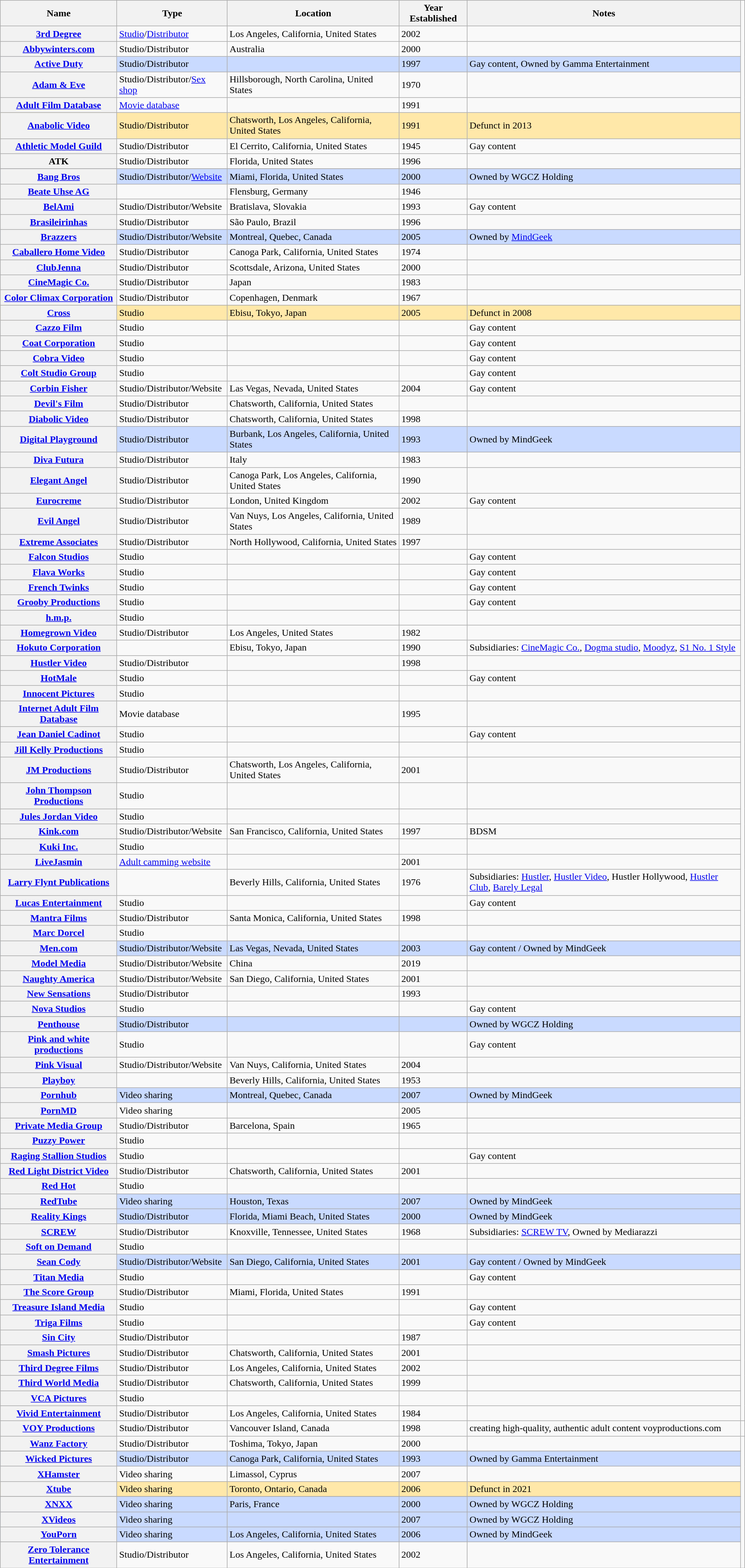<table class="wikitable sortable">
<tr>
<th>Name</th>
<th>Type</th>
<th>Location</th>
<th>Year Established</th>
<th>Notes</th>
</tr>
<tr>
<th><a href='#'>3rd Degree</a></th>
<td><a href='#'>Studio</a>/<a href='#'>Distributor</a></td>
<td>Los Angeles, California, United States</td>
<td>2002</td>
<td></td>
</tr>
<tr>
<th><a href='#'>Abbywinters.com</a></th>
<td>Studio/Distributor</td>
<td>Australia</td>
<td>2000</td>
<td></td>
</tr>
<tr style="background:#c9daff;">
<th><a href='#'>Active Duty</a></th>
<td>Studio/Distributor</td>
<td></td>
<td>1997</td>
<td>Gay content, Owned by Gamma Entertainment</td>
</tr>
<tr>
<th><a href='#'>Adam & Eve</a></th>
<td>Studio/Distributor/<a href='#'>Sex shop</a></td>
<td>Hillsborough, North Carolina, United States</td>
<td>1970</td>
<td></td>
</tr>
<tr>
<th><a href='#'>Adult Film Database</a></th>
<td><a href='#'>Movie database</a></td>
<td></td>
<td>1991</td>
<td></td>
</tr>
<tr style="background:#ffe8a9;">
<th><a href='#'>Anabolic Video</a></th>
<td>Studio/Distributor</td>
<td>Chatsworth, Los Angeles, California, United States</td>
<td>1991</td>
<td>Defunct in 2013</td>
</tr>
<tr>
<th><a href='#'>Athletic Model Guild</a></th>
<td>Studio/Distributor</td>
<td>El Cerrito, California, United States</td>
<td>1945</td>
<td>Gay content</td>
</tr>
<tr>
<th>ATK</th>
<td>Studio/Distributor</td>
<td>Florida, United States</td>
<td>1996</td>
<td></td>
</tr>
<tr>
</tr>
<tr style="background:#c9daff;">
<th><a href='#'>Bang Bros</a></th>
<td>Studio/Distributor/<a href='#'>Website</a></td>
<td>Miami, Florida, United States</td>
<td>2000</td>
<td>Owned by WGCZ Holding</td>
</tr>
<tr>
<th><a href='#'>Beate Uhse AG</a></th>
<td></td>
<td>Flensburg, Germany</td>
<td>1946</td>
<td></td>
</tr>
<tr>
<th><a href='#'>BelAmi</a></th>
<td>Studio/Distributor/Website</td>
<td>Bratislava, Slovakia</td>
<td>1993</td>
<td>Gay content</td>
</tr>
<tr>
<th><a href='#'>Brasileirinhas</a></th>
<td>Studio/Distributor</td>
<td>São Paulo, Brazil</td>
<td>1996</td>
<td></td>
</tr>
<tr style="background:#c9daff;">
<th><a href='#'>Brazzers</a></th>
<td>Studio/Distributor/Website</td>
<td>Montreal, Quebec, Canada</td>
<td>2005</td>
<td>Owned by <a href='#'>MindGeek</a></td>
</tr>
<tr>
<th><a href='#'>Caballero Home Video</a></th>
<td>Studio/Distributor</td>
<td>Canoga Park, California, United States</td>
<td>1974</td>
<td></td>
</tr>
<tr>
<th><a href='#'>ClubJenna</a></th>
<td>Studio/Distributor</td>
<td>Scottsdale, Arizona, United States</td>
<td>2000</td>
<td></td>
</tr>
<tr>
<th><a href='#'>CineMagic Co.</a></th>
<td>Studio/Distributor</td>
<td>Japan</td>
<td>1983</td>
</tr>
<tr>
<th><a href='#'>Color Climax Corporation</a></th>
<td>Studio/Distributor</td>
<td>Copenhagen, Denmark</td>
<td>1967</td>
<td></td>
</tr>
<tr style="background:#ffe8a9;">
<th><a href='#'>Cross</a></th>
<td>Studio</td>
<td>Ebisu, Tokyo, Japan</td>
<td>2005</td>
<td>Defunct in 2008</td>
</tr>
<tr>
<th><a href='#'>Cazzo Film</a></th>
<td>Studio</td>
<td></td>
<td></td>
<td>Gay content</td>
</tr>
<tr>
<th><a href='#'>Coat Corporation</a></th>
<td>Studio</td>
<td></td>
<td></td>
<td>Gay content</td>
</tr>
<tr>
<th><a href='#'>Cobra Video</a></th>
<td>Studio</td>
<td></td>
<td></td>
<td>Gay content</td>
</tr>
<tr>
<th><a href='#'>Colt Studio Group</a></th>
<td>Studio</td>
<td></td>
<td></td>
<td>Gay content</td>
</tr>
<tr>
<th><a href='#'>Corbin Fisher</a></th>
<td>Studio/Distributor/Website</td>
<td>Las Vegas, Nevada, United States</td>
<td>2004</td>
<td>Gay content</td>
</tr>
<tr>
<th><a href='#'>Devil's Film</a></th>
<td>Studio/Distributor</td>
<td>Chatsworth, California, United States</td>
<td></td>
<td></td>
</tr>
<tr>
<th><a href='#'>Diabolic Video</a></th>
<td>Studio/Distributor</td>
<td>Chatsworth, California, United States</td>
<td>1998</td>
<td></td>
</tr>
<tr style="background:#c9daff;">
<th><a href='#'>Digital Playground</a></th>
<td>Studio/Distributor</td>
<td>Burbank, Los Angeles, California, United States</td>
<td>1993</td>
<td>Owned by MindGeek</td>
</tr>
<tr>
<th><a href='#'>Diva Futura</a></th>
<td>Studio/Distributor</td>
<td>Italy</td>
<td>1983</td>
<td></td>
</tr>
<tr>
<th><a href='#'>Elegant Angel</a></th>
<td>Studio/Distributor</td>
<td>Canoga Park, Los Angeles, California, United States</td>
<td>1990</td>
<td></td>
</tr>
<tr>
<th><a href='#'>Eurocreme</a></th>
<td>Studio/Distributor</td>
<td>London, United Kingdom</td>
<td>2002</td>
<td>Gay content</td>
</tr>
<tr>
<th><a href='#'>Evil Angel</a></th>
<td>Studio/Distributor</td>
<td>Van Nuys, Los Angeles, California, United States</td>
<td>1989</td>
<td></td>
</tr>
<tr>
<th><a href='#'>Extreme Associates</a></th>
<td>Studio/Distributor</td>
<td>North Hollywood, California, United States</td>
<td>1997</td>
<td></td>
</tr>
<tr>
<th><a href='#'>Falcon Studios</a></th>
<td>Studio</td>
<td></td>
<td></td>
<td>Gay content</td>
</tr>
<tr>
<th><a href='#'>Flava Works</a></th>
<td>Studio</td>
<td></td>
<td></td>
<td>Gay content</td>
</tr>
<tr>
<th><a href='#'>French Twinks</a></th>
<td>Studio</td>
<td></td>
<td></td>
<td>Gay content</td>
</tr>
<tr>
<th><a href='#'>Grooby Productions</a></th>
<td>Studio</td>
<td></td>
<td></td>
<td>Gay content</td>
</tr>
<tr>
<th><a href='#'>h.m.p.</a></th>
<td>Studio</td>
<td></td>
<td></td>
<td></td>
</tr>
<tr>
<th><a href='#'>Homegrown Video</a></th>
<td>Studio/Distributor</td>
<td>Los Angeles, United States</td>
<td>1982</td>
<td></td>
</tr>
<tr>
<th><a href='#'>Hokuto Corporation</a></th>
<td></td>
<td>Ebisu, Tokyo, Japan</td>
<td>1990</td>
<td>Subsidiaries: <a href='#'>CineMagic Co.</a>, <a href='#'>Dogma studio</a>, <a href='#'>Moodyz</a>, <a href='#'>S1 No. 1 Style</a></td>
</tr>
<tr>
<th><a href='#'>Hustler Video</a></th>
<td>Studio/Distributor</td>
<td></td>
<td>1998</td>
<td></td>
</tr>
<tr>
<th><a href='#'>HotMale</a></th>
<td>Studio</td>
<td></td>
<td></td>
<td>Gay content</td>
</tr>
<tr>
<th><a href='#'>Innocent Pictures</a></th>
<td>Studio</td>
<td></td>
<td></td>
<td></td>
</tr>
<tr>
<th><a href='#'>Internet Adult Film Database</a></th>
<td>Movie database</td>
<td></td>
<td>1995</td>
<td></td>
</tr>
<tr>
<th><a href='#'>Jean Daniel Cadinot</a></th>
<td>Studio</td>
<td></td>
<td></td>
<td>Gay content</td>
</tr>
<tr>
<th><a href='#'>Jill Kelly Productions</a></th>
<td>Studio</td>
<td></td>
<td></td>
<td></td>
</tr>
<tr>
<th><a href='#'>JM Productions</a></th>
<td>Studio/Distributor</td>
<td>Chatsworth, Los Angeles, California, United States</td>
<td>2001</td>
<td></td>
</tr>
<tr>
<th><a href='#'>John Thompson Productions</a></th>
<td>Studio</td>
<td></td>
<td></td>
<td></td>
</tr>
<tr>
<th><a href='#'>Jules Jordan Video</a></th>
<td>Studio</td>
<td></td>
<td></td>
<td></td>
</tr>
<tr>
<th><a href='#'>Kink.com</a></th>
<td>Studio/Distributor/Website</td>
<td>San Francisco, California, United States</td>
<td>1997</td>
<td>BDSM</td>
</tr>
<tr>
<th><a href='#'>Kuki Inc.</a></th>
<td>Studio</td>
<td></td>
<td></td>
<td></td>
</tr>
<tr>
<th><a href='#'>LiveJasmin</a></th>
<td><a href='#'>Adult camming website</a></td>
<td></td>
<td>2001</td>
<td></td>
</tr>
<tr>
<th><a href='#'>Larry Flynt Publications</a></th>
<td></td>
<td>Beverly Hills, California, United States</td>
<td>1976</td>
<td>Subsidiaries: <a href='#'>Hustler</a>, <a href='#'>Hustler Video</a>, Hustler Hollywood, <a href='#'>Hustler Club</a>, <a href='#'>Barely Legal</a></td>
</tr>
<tr>
<th><a href='#'>Lucas Entertainment</a></th>
<td>Studio</td>
<td></td>
<td></td>
<td>Gay content</td>
</tr>
<tr>
<th><a href='#'>Mantra Films</a></th>
<td>Studio/Distributor</td>
<td>Santa Monica, California, United States</td>
<td>1998</td>
<td></td>
</tr>
<tr>
<th><a href='#'>Marc Dorcel</a></th>
<td>Studio</td>
<td></td>
<td></td>
<td></td>
</tr>
<tr style="background:#c9daff">
<th><a href='#'>Men.com</a></th>
<td>Studio/Distributor/Website</td>
<td>Las Vegas, Nevada, United States</td>
<td>2003</td>
<td>Gay content / Owned by MindGeek</td>
</tr>
<tr>
<th><a href='#'>Model Media</a></th>
<td>Studio/Distributor/Website</td>
<td>China</td>
<td>2019</td>
<td></td>
</tr>
<tr>
<th><a href='#'>Naughty America</a></th>
<td>Studio/Distributor/Website</td>
<td>San Diego, California, United States</td>
<td>2001</td>
<td></td>
</tr>
<tr>
<th><a href='#'>New Sensations</a></th>
<td>Studio/Distributor</td>
<td></td>
<td>1993</td>
<td></td>
</tr>
<tr>
<th><a href='#'>Nova Studios</a></th>
<td>Studio</td>
<td></td>
<td></td>
<td>Gay content</td>
</tr>
<tr>
</tr>
<tr style="background:#c9daff;">
<th><a href='#'>Penthouse</a></th>
<td>Studio/Distributor</td>
<td></td>
<td></td>
<td>Owned by WGCZ Holding</td>
</tr>
<tr>
<th><a href='#'>Pink and white productions</a></th>
<td>Studio</td>
<td></td>
<td></td>
<td>Gay content</td>
</tr>
<tr>
<th><a href='#'>Pink Visual</a></th>
<td>Studio/Distributor/Website</td>
<td>Van Nuys, California, United States</td>
<td>2004</td>
<td></td>
</tr>
<tr>
<th><a href='#'>Playboy</a></th>
<td></td>
<td>Beverly Hills, California, United States</td>
<td>1953</td>
<td></td>
</tr>
<tr style="background:#c9daff;">
<th><a href='#'>Pornhub</a></th>
<td>Video sharing</td>
<td>Montreal, Quebec, Canada</td>
<td>2007</td>
<td>Owned by MindGeek</td>
</tr>
<tr>
<th><a href='#'>PornMD</a></th>
<td>Video sharing</td>
<td></td>
<td>2005</td>
<td></td>
</tr>
<tr>
<th><a href='#'>Private Media Group</a></th>
<td>Studio/Distributor</td>
<td>Barcelona, Spain</td>
<td>1965</td>
<td></td>
</tr>
<tr>
<th><a href='#'>Puzzy Power</a></th>
<td>Studio</td>
<td></td>
<td></td>
<td></td>
</tr>
<tr>
<th><a href='#'>Raging Stallion Studios</a></th>
<td>Studio</td>
<td></td>
<td></td>
<td>Gay content</td>
</tr>
<tr>
<th><a href='#'>Red Light District Video</a></th>
<td>Studio/Distributor</td>
<td>Chatsworth, California, United States</td>
<td>2001</td>
<td></td>
</tr>
<tr>
<th><a href='#'>Red Hot</a></th>
<td>Studio</td>
<td></td>
<td></td>
<td></td>
</tr>
<tr style="background:#c9daff;">
<th><a href='#'>RedTube</a></th>
<td>Video sharing</td>
<td>Houston, Texas</td>
<td>2007</td>
<td>Owned by MindGeek</td>
</tr>
<tr style="background:#c9daff;">
<th><a href='#'>Reality Kings</a></th>
<td>Studio/Distributor</td>
<td>Florida, Miami Beach, United States</td>
<td>2000</td>
<td>Owned by MindGeek</td>
</tr>
<tr>
<th><a href='#'>SCREW</a></th>
<td>Studio/Distributor</td>
<td>Knoxville, Tennessee, United States</td>
<td>1968</td>
<td>Subsidiaries: <a href='#'>SCREW TV</a>, Owned by Mediarazzi</td>
</tr>
<tr>
<th><a href='#'>Soft on Demand</a></th>
<td>Studio</td>
<td></td>
<td></td>
<td></td>
</tr>
<tr style="background:#c9daff">
<th><a href='#'>Sean Cody</a></th>
<td>Studio/Distributor/Website</td>
<td>San Diego, California, United States</td>
<td>2001</td>
<td>Gay content / Owned by MindGeek</td>
</tr>
<tr>
<th><a href='#'>Titan Media</a></th>
<td>Studio</td>
<td></td>
<td></td>
<td>Gay content</td>
</tr>
<tr>
<th><a href='#'>The Score Group</a></th>
<td>Studio/Distributor</td>
<td>Miami, Florida, United States</td>
<td>1991</td>
<td></td>
</tr>
<tr>
<th><a href='#'>Treasure Island Media</a></th>
<td>Studio</td>
<td></td>
<td></td>
<td>Gay content</td>
</tr>
<tr>
<th><a href='#'>Triga Films</a></th>
<td>Studio</td>
<td></td>
<td></td>
<td>Gay content</td>
</tr>
<tr>
<th><a href='#'>Sin City</a></th>
<td>Studio/Distributor</td>
<td></td>
<td>1987</td>
<td></td>
</tr>
<tr>
<th><a href='#'>Smash Pictures</a></th>
<td>Studio/Distributor</td>
<td>Chatsworth, California, United States</td>
<td>2001</td>
<td></td>
</tr>
<tr>
<th><a href='#'>Third Degree Films</a></th>
<td>Studio/Distributor</td>
<td>Los Angeles, California, United States</td>
<td>2002</td>
<td></td>
</tr>
<tr>
<th><a href='#'>Third World Media</a></th>
<td>Studio/Distributor</td>
<td>Chatsworth, California, United States</td>
<td>1999</td>
<td></td>
</tr>
<tr>
<th><a href='#'>VCA Pictures</a></th>
<td>Studio</td>
<td></td>
<td></td>
<td></td>
</tr>
<tr>
<th><a href='#'>Vivid Entertainment</a></th>
<td>Studio/Distributor</td>
<td>Los Angeles, California, United States</td>
<td>1984</td>
<td></td>
</tr>
<tr>
<th><a href='#'>VOY Productions</a></th>
<td>Studio/Distributor</td>
<td>Vancouver Island, Canada</td>
<td>1998</td>
<td>creating high-quality, authentic adult content voyproductions.com</td>
<td></td>
</tr>
<tr>
<th><a href='#'>Wanz Factory</a></th>
<td>Studio/Distributor</td>
<td>Toshima, Tokyo, Japan</td>
<td>2000</td>
<td></td>
</tr>
<tr>
</tr>
<tr style="background:#c9daff;">
<th><a href='#'>Wicked Pictures</a></th>
<td>Studio/Distributor</td>
<td>Canoga Park, California, United States</td>
<td>1993</td>
<td>Owned by Gamma Entertainment</td>
</tr>
<tr>
<th><a href='#'>XHamster</a></th>
<td>Video sharing</td>
<td>Limassol, Cyprus</td>
<td>2007</td>
<td></td>
</tr>
<tr style="background:#ffe8a9;">
<th><a href='#'>Xtube</a></th>
<td>Video sharing</td>
<td>Toronto, Ontario, Canada</td>
<td>2006</td>
<td>Defunct in 2021</td>
</tr>
<tr>
</tr>
<tr style="background:#c9daff;">
<th><a href='#'>XNXX</a></th>
<td>Video sharing</td>
<td>Paris, France</td>
<td>2000</td>
<td>Owned by WGCZ Holding</td>
</tr>
<tr style="background:#c9daff;">
<th><a href='#'>XVideos</a></th>
<td>Video sharing</td>
<td></td>
<td>2007</td>
<td>Owned by WGCZ Holding</td>
</tr>
<tr style="background:#c9daff;">
<th><a href='#'>YouPorn</a></th>
<td>Video sharing</td>
<td>Los Angeles, California, United States</td>
<td>2006</td>
<td>Owned by MindGeek</td>
</tr>
<tr>
<th><a href='#'>Zero Tolerance Entertainment</a></th>
<td>Studio/Distributor</td>
<td>Los Angeles, California, United States</td>
<td>2002</td>
<td></td>
</tr>
</table>
